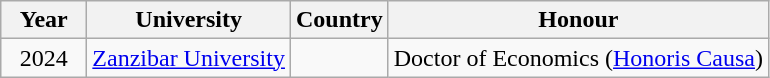<table class="wikitable">
<tr>
<th width="50px">Year</th>
<th>University</th>
<th>Country</th>
<th>Honour</th>
</tr>
<tr>
<td align="center">2024</td>
<td><a href='#'>Zanzibar University</a></td>
<td></td>
<td>Doctor of Economics (<a href='#'>Honoris Causa</a>)</td>
</tr>
</table>
